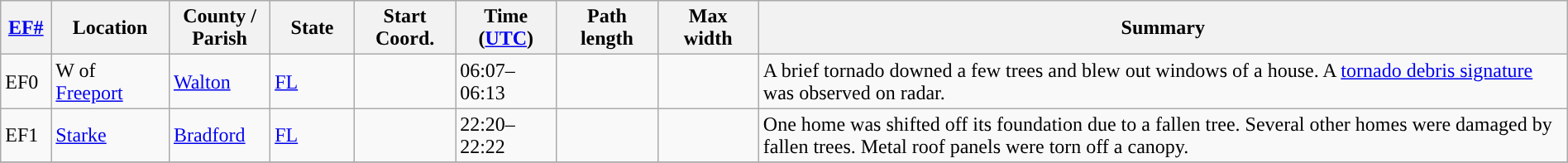<table class="wikitable sortable" style="width:100%;">
<tr>
<th scope="col"  style="width:3%; text-align:center;"><a href='#'>EF#</a></th>
<th scope="col"  style="width:7%; text-align:center;" class="unsortable">Location</th>
<th scope="col"  style="width:6%; text-align:center;" class="unsortable">County / Parish</th>
<th scope="col"  style="width:5%; text-align:center;">State</th>
<th scope="col"  style="width:6%; text-align:center;">Start Coord.</th>
<th scope="col"  style="width:6%; text-align:center;">Time (<a href='#'>UTC</a>)</th>
<th scope="col"  style="width:6%; text-align:center;">Path length</th>
<th scope="col"  style="width:6%; text-align:center;">Max width</th>
<th scope="col" class="unsortable" style="width:48%; text-align:center;">Summary</th>
</tr>
<tr>
<td>EF0</td>
<td>W of <a href='#'>Freeport</a></td>
<td><a href='#'>Walton</a></td>
<td><a href='#'>FL</a></td>
<td></td>
<td>06:07–06:13</td>
<td></td>
<td></td>
<td>A brief tornado downed a few trees and blew out windows of a house. A <a href='#'>tornado debris signature</a> was observed on radar.</td>
</tr>
<tr>
<td>EF1</td>
<td><a href='#'>Starke</a></td>
<td><a href='#'>Bradford</a></td>
<td><a href='#'>FL</a></td>
<td></td>
<td>22:20–22:22</td>
<td></td>
<td></td>
<td>One home was shifted off its foundation due to a fallen tree. Several other homes were damaged by fallen trees. Metal roof panels were torn off a canopy.</td>
</tr>
<tr>
</tr>
</table>
